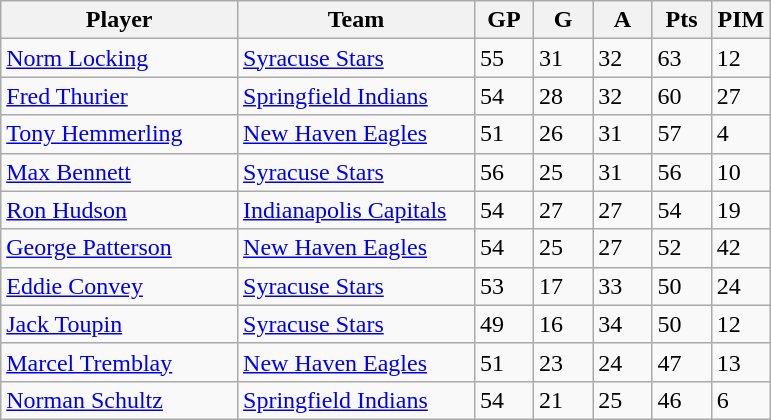<table class="wikitable">
<tr>
<th bgcolor="#DDDDFF" width="30%">Player</th>
<th bgcolor="#DDDDFF" width="30%">Team</th>
<th bgcolor="#DDDDFF" width="7.5%">GP</th>
<th bgcolor="#DDDDFF" width="7.5%">G</th>
<th bgcolor="#DDDDFF" width="7.5%">A</th>
<th bgcolor="#DDDDFF" width="7.5%">Pts</th>
<th bgcolor="#DDDDFF" width="7.5%">PIM</th>
</tr>
<tr>
<td><a href='#'>Norm Locking</a></td>
<td><a href='#'>Syracuse Stars</a></td>
<td>55</td>
<td>31</td>
<td>32</td>
<td>63</td>
<td>12</td>
</tr>
<tr>
<td><a href='#'>Fred Thurier</a></td>
<td><a href='#'>Springfield Indians</a></td>
<td>54</td>
<td>28</td>
<td>32</td>
<td>60</td>
<td>27</td>
</tr>
<tr>
<td><a href='#'>Tony Hemmerling</a></td>
<td><a href='#'>New Haven Eagles</a></td>
<td>51</td>
<td>26</td>
<td>31</td>
<td>57</td>
<td>4</td>
</tr>
<tr>
<td><a href='#'>Max Bennett</a></td>
<td><a href='#'>Syracuse Stars</a></td>
<td>56</td>
<td>25</td>
<td>31</td>
<td>56</td>
<td>10</td>
</tr>
<tr>
<td><a href='#'>Ron Hudson</a></td>
<td><a href='#'>Indianapolis Capitals</a></td>
<td>54</td>
<td>27</td>
<td>27</td>
<td>54</td>
<td>19</td>
</tr>
<tr>
<td><a href='#'>George Patterson</a></td>
<td><a href='#'>New Haven Eagles</a></td>
<td>54</td>
<td>25</td>
<td>27</td>
<td>52</td>
<td>42</td>
</tr>
<tr>
<td><a href='#'>Eddie Convey</a></td>
<td><a href='#'>Syracuse Stars</a></td>
<td>53</td>
<td>17</td>
<td>33</td>
<td>50</td>
<td>24</td>
</tr>
<tr>
<td><a href='#'>Jack Toupin</a></td>
<td><a href='#'>Syracuse Stars</a></td>
<td>49</td>
<td>16</td>
<td>34</td>
<td>50</td>
<td>12</td>
</tr>
<tr>
<td><a href='#'>Marcel Tremblay</a></td>
<td><a href='#'>New Haven Eagles</a></td>
<td>51</td>
<td>23</td>
<td>24</td>
<td>47</td>
<td>13</td>
</tr>
<tr>
<td><a href='#'>Norman Schultz</a></td>
<td><a href='#'>Springfield Indians</a></td>
<td>54</td>
<td>21</td>
<td>25</td>
<td>46</td>
<td>6</td>
</tr>
</table>
